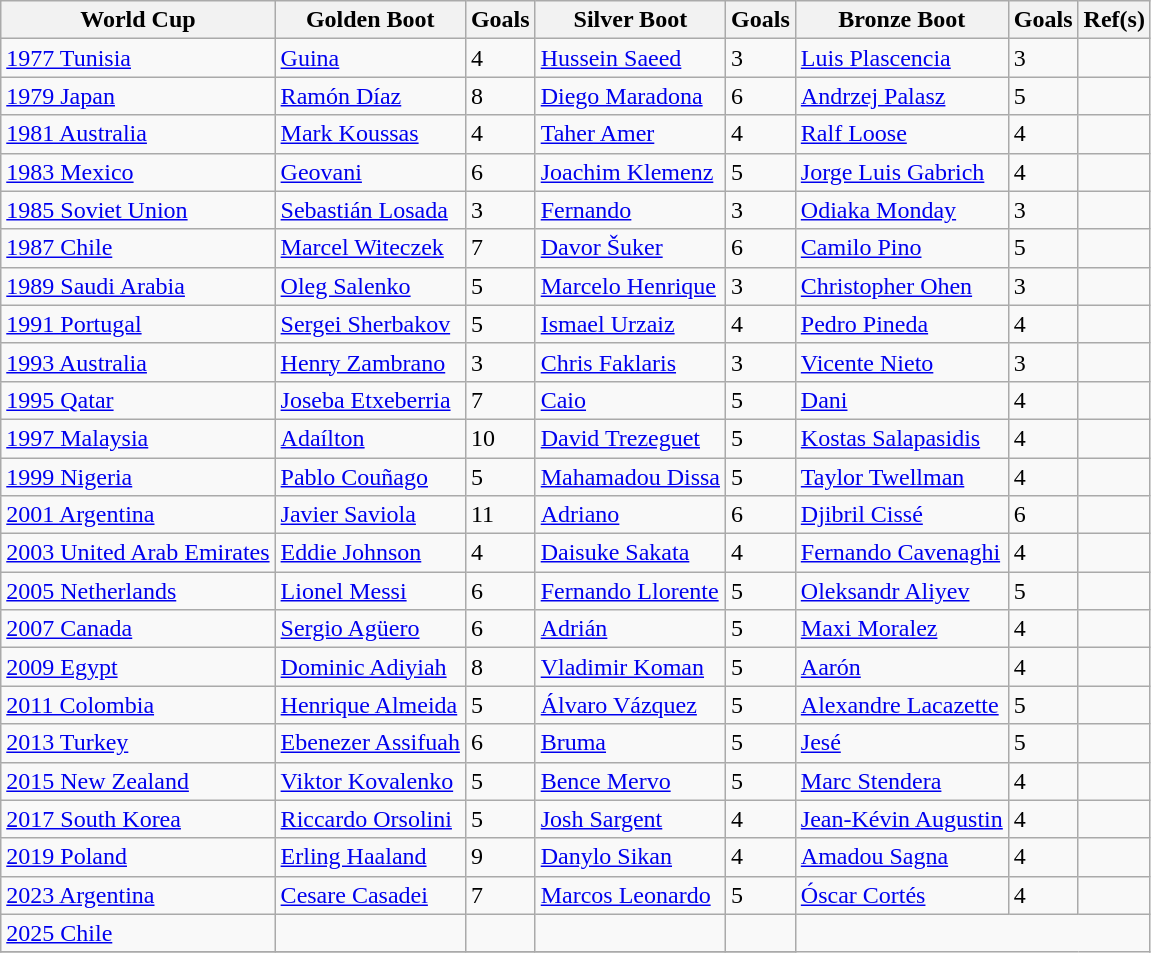<table class=wikitable>
<tr>
<th>World Cup</th>
<th>Golden Boot</th>
<th>Goals</th>
<th>Silver Boot</th>
<th>Goals</th>
<th>Bronze Boot</th>
<th>Goals</th>
<th>Ref(s)</th>
</tr>
<tr>
<td><a href='#'>1977 Tunisia</a></td>
<td> <a href='#'>Guina</a></td>
<td>4</td>
<td> <a href='#'>Hussein Saeed</a></td>
<td>3</td>
<td> <a href='#'>Luis Plascencia</a></td>
<td>3</td>
<td></td>
</tr>
<tr>
<td><a href='#'>1979 Japan</a></td>
<td> <a href='#'>Ramón Díaz</a></td>
<td>8</td>
<td> <a href='#'>Diego Maradona</a></td>
<td>6</td>
<td> <a href='#'>Andrzej Palasz</a></td>
<td>5</td>
<td></td>
</tr>
<tr>
<td><a href='#'>1981 Australia</a></td>
<td> <a href='#'>Mark Koussas</a></td>
<td>4</td>
<td> <a href='#'>Taher Amer</a></td>
<td>4</td>
<td> <a href='#'>Ralf Loose</a></td>
<td>4</td>
<td></td>
</tr>
<tr>
<td><a href='#'>1983 Mexico</a></td>
<td> <a href='#'>Geovani</a></td>
<td>6</td>
<td> <a href='#'>Joachim Klemenz</a></td>
<td>5</td>
<td> <a href='#'>Jorge Luis Gabrich</a></td>
<td>4</td>
<td></td>
</tr>
<tr>
<td><a href='#'>1985 Soviet Union</a></td>
<td> <a href='#'>Sebastián Losada</a></td>
<td>3</td>
<td> <a href='#'>Fernando</a></td>
<td>3</td>
<td> <a href='#'>Odiaka Monday</a></td>
<td>3</td>
<td></td>
</tr>
<tr>
<td><a href='#'>1987 Chile</a></td>
<td> <a href='#'>Marcel Witeczek</a></td>
<td>7</td>
<td> <a href='#'>Davor Šuker</a></td>
<td>6</td>
<td> <a href='#'>Camilo Pino</a></td>
<td>5</td>
<td></td>
</tr>
<tr>
<td><a href='#'>1989 Saudi Arabia</a></td>
<td> <a href='#'>Oleg Salenko</a></td>
<td>5</td>
<td> <a href='#'>Marcelo Henrique</a></td>
<td>3</td>
<td> <a href='#'>Christopher Ohen</a></td>
<td>3</td>
<td></td>
</tr>
<tr>
<td><a href='#'>1991 Portugal</a></td>
<td> <a href='#'>Sergei Sherbakov</a></td>
<td>5</td>
<td> <a href='#'>Ismael Urzaiz</a></td>
<td>4</td>
<td>  <a href='#'>Pedro Pineda</a></td>
<td>4</td>
<td></td>
</tr>
<tr>
<td><a href='#'>1993 Australia</a></td>
<td> <a href='#'>Henry Zambrano</a></td>
<td>3</td>
<td> <a href='#'>Chris Faklaris</a></td>
<td>3</td>
<td> <a href='#'>Vicente Nieto</a></td>
<td>3</td>
<td></td>
</tr>
<tr>
<td><a href='#'>1995 Qatar</a></td>
<td> <a href='#'>Joseba Etxeberria</a></td>
<td>7</td>
<td> <a href='#'>Caio</a></td>
<td>5</td>
<td> <a href='#'>Dani</a></td>
<td>4</td>
<td></td>
</tr>
<tr>
<td><a href='#'>1997 Malaysia</a></td>
<td> <a href='#'>Adaílton</a></td>
<td>10</td>
<td> <a href='#'>David Trezeguet</a></td>
<td>5</td>
<td> <a href='#'>Kostas Salapasidis</a></td>
<td>4</td>
<td></td>
</tr>
<tr>
<td><a href='#'>1999 Nigeria</a></td>
<td> <a href='#'>Pablo Couñago</a></td>
<td>5</td>
<td> <a href='#'>Mahamadou Dissa</a></td>
<td>5</td>
<td> <a href='#'>Taylor Twellman</a></td>
<td>4</td>
<td></td>
</tr>
<tr>
<td><a href='#'>2001 Argentina</a></td>
<td> <a href='#'>Javier Saviola</a></td>
<td>11</td>
<td> <a href='#'>Adriano</a></td>
<td>6</td>
<td> <a href='#'>Djibril Cissé</a></td>
<td>6</td>
<td></td>
</tr>
<tr>
<td><a href='#'>2003 United Arab Emirates</a></td>
<td> <a href='#'>Eddie Johnson</a></td>
<td>4</td>
<td> <a href='#'>Daisuke Sakata</a></td>
<td>4</td>
<td> <a href='#'>Fernando Cavenaghi</a></td>
<td>4</td>
<td></td>
</tr>
<tr>
<td><a href='#'>2005 Netherlands</a></td>
<td> <a href='#'>Lionel Messi</a></td>
<td>6</td>
<td> <a href='#'>Fernando Llorente</a></td>
<td>5</td>
<td> <a href='#'>Oleksandr Aliyev</a></td>
<td>5</td>
<td></td>
</tr>
<tr>
<td><a href='#'>2007 Canada</a></td>
<td> <a href='#'>Sergio Agüero</a></td>
<td>6</td>
<td> <a href='#'>Adrián</a></td>
<td>5</td>
<td> <a href='#'>Maxi Moralez</a></td>
<td>4</td>
<td></td>
</tr>
<tr>
<td><a href='#'>2009 Egypt</a></td>
<td> <a href='#'>Dominic Adiyiah</a></td>
<td>8</td>
<td> <a href='#'>Vladimir Koman</a></td>
<td>5</td>
<td> <a href='#'>Aarón</a></td>
<td>4</td>
<td></td>
</tr>
<tr>
<td><a href='#'>2011 Colombia</a></td>
<td> <a href='#'>Henrique Almeida</a></td>
<td>5</td>
<td> <a href='#'>Álvaro Vázquez</a></td>
<td>5</td>
<td> <a href='#'>Alexandre Lacazette</a></td>
<td>5</td>
<td></td>
</tr>
<tr>
<td><a href='#'>2013 Turkey</a></td>
<td> <a href='#'>Ebenezer Assifuah</a></td>
<td>6</td>
<td> <a href='#'>Bruma</a></td>
<td>5</td>
<td> <a href='#'>Jesé</a></td>
<td>5</td>
<td></td>
</tr>
<tr>
<td><a href='#'>2015 New Zealand</a></td>
<td> <a href='#'>Viktor Kovalenko</a></td>
<td>5</td>
<td> <a href='#'>Bence Mervo</a></td>
<td>5</td>
<td> <a href='#'>Marc Stendera</a></td>
<td>4</td>
<td></td>
</tr>
<tr>
<td><a href='#'>2017 South Korea</a></td>
<td> <a href='#'>Riccardo Orsolini</a></td>
<td>5</td>
<td> <a href='#'>Josh Sargent</a></td>
<td>4</td>
<td> <a href='#'>Jean-Kévin Augustin</a></td>
<td>4</td>
<td></td>
</tr>
<tr>
<td><a href='#'>2019 Poland</a></td>
<td> <a href='#'>Erling Haaland</a></td>
<td>9</td>
<td> <a href='#'>Danylo Sikan</a></td>
<td>4</td>
<td> <a href='#'>Amadou Sagna</a></td>
<td>4</td>
<td></td>
</tr>
<tr>
<td><a href='#'>2023 Argentina</a></td>
<td> <a href='#'>Cesare Casadei</a></td>
<td>7</td>
<td> <a href='#'>Marcos Leonardo</a></td>
<td>5</td>
<td> <a href='#'>Óscar Cortés</a></td>
<td>4</td>
<td></td>
</tr>
<tr>
<td><a href='#'>2025 Chile</a></td>
<td></td>
<td></td>
<td></td>
<td></td>
</tr>
<tr>
</tr>
</table>
